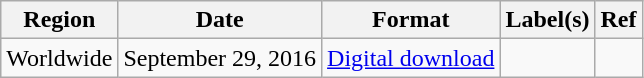<table class="wikitable sortable">
<tr>
<th>Region</th>
<th>Date</th>
<th>Format</th>
<th>Label(s)</th>
<th>Ref</th>
</tr>
<tr>
<td>Worldwide</td>
<td>September 29, 2016</td>
<td><a href='#'>Digital download</a></td>
<td></td>
<td></td>
</tr>
</table>
